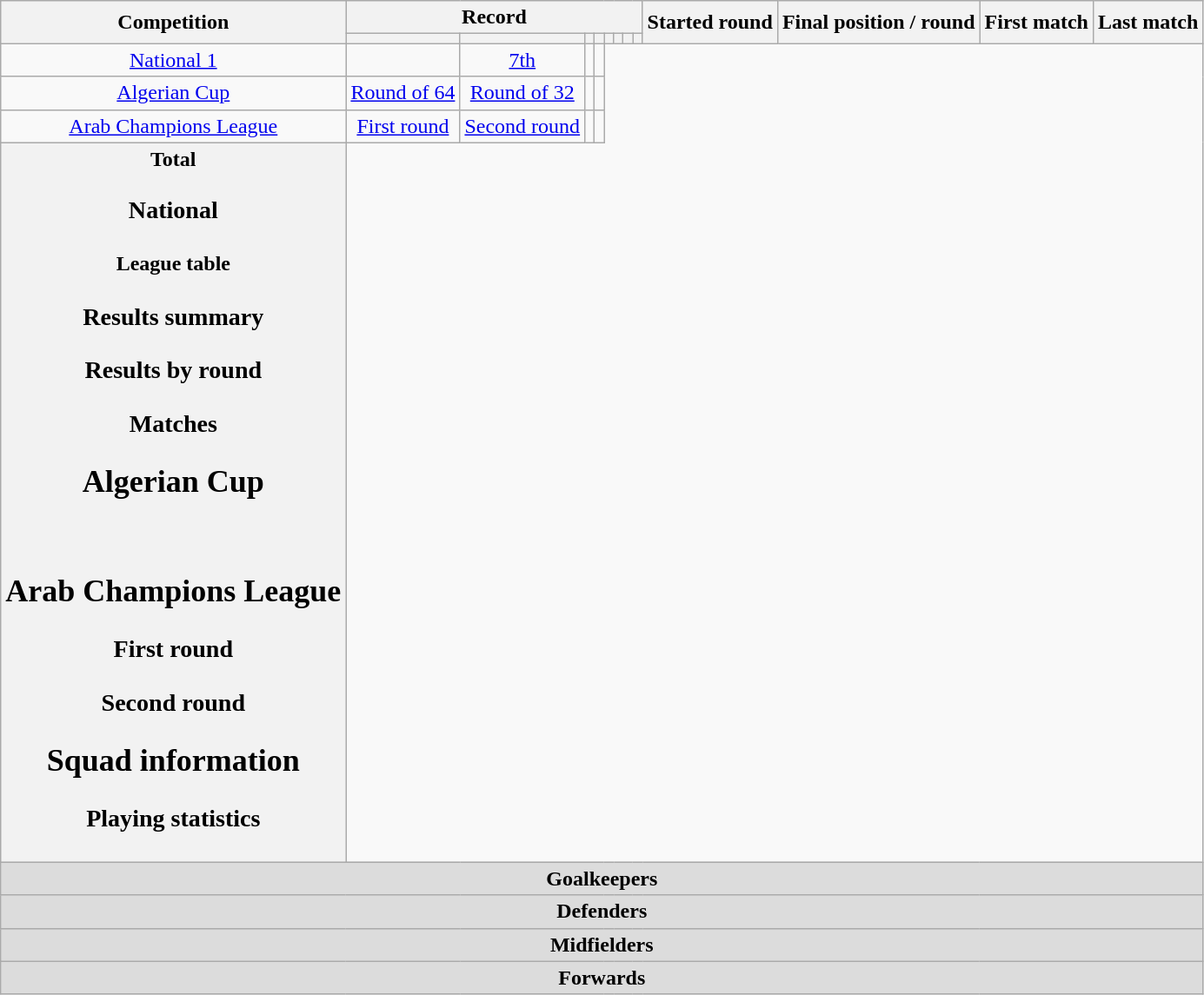<table class="wikitable" style="text-align: center">
<tr>
<th rowspan=2>Competition</th>
<th colspan=8>Record</th>
<th rowspan=2>Started round</th>
<th rowspan=2>Final position / round</th>
<th rowspan=2>First match</th>
<th rowspan=2>Last match</th>
</tr>
<tr>
<th></th>
<th></th>
<th></th>
<th></th>
<th></th>
<th></th>
<th></th>
<th></th>
</tr>
<tr>
<td><a href='#'>National 1</a><br></td>
<td></td>
<td><a href='#'>7th</a></td>
<td></td>
<td></td>
</tr>
<tr>
<td><a href='#'>Algerian Cup</a><br></td>
<td><a href='#'>Round of 64</a></td>
<td><a href='#'>Round of 32</a></td>
<td></td>
<td></td>
</tr>
<tr>
<td><a href='#'>Arab Champions League</a><br></td>
<td><a href='#'>First round</a></td>
<td><a href='#'>Second round</a></td>
<td></td>
<td></td>
</tr>
<tr>
<th>Total<br>
<h3>National</h3><h4>League table</h4><h3>Results summary</h3>
<h3>Results by round</h3><h3>Matches</h3>
































<h2>Algerian Cup</h2><br>
<h2>Arab Champions League</h2><h3>First round</h3>
<h3>Second round</h3>





<onlyinclude></onlyinclude><h2>Squad information</h2><h3>Playing statistics</h3></th>
</tr>
<tr>
<th colspan=14 style=background:#dcdcdc; text-align:center>Goalkeepers<br>

</th>
</tr>
<tr>
<th colspan=14 style=background:#dcdcdc; text-align:center>Defenders<br>





</th>
</tr>
<tr>
<th colspan=14 style=background:#dcdcdc; text-align:center>Midfielders<br>






</th>
</tr>
<tr>
<th colspan=14 style=background:#dcdcdc; text-align:center>Forwards<br>










</th>
</tr>
</table>
